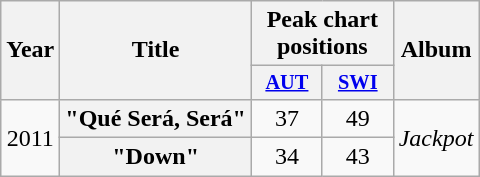<table class="wikitable plainrowheaders" style="text-align:center;">
<tr>
<th scope="col" rowspan="2">Year</th>
<th scope="col" rowspan="2">Title</th>
<th scope="col" colspan="2">Peak chart positions</th>
<th scope="col" rowspan="2">Album</th>
</tr>
<tr>
<th scope="col" style="width:3em;font-size:85%;"><a href='#'>AUT</a><br></th>
<th scope="col" style="width:3em;font-size:85%;"><a href='#'>SWI</a><br></th>
</tr>
<tr>
<td rowspan="2">2011</td>
<th scope="row">"Qué Será, Será"</th>
<td>37</td>
<td>49</td>
<td rowspan="2"><em>Jackpot</em></td>
</tr>
<tr>
<th scope="row">"Down"</th>
<td>34</td>
<td>43</td>
</tr>
</table>
